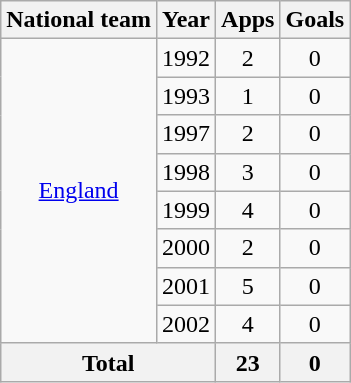<table class="wikitable" style="text-align:center">
<tr>
<th>National team</th>
<th>Year</th>
<th>Apps</th>
<th>Goals</th>
</tr>
<tr>
<td rowspan="8"><a href='#'>England</a></td>
<td>1992</td>
<td>2</td>
<td>0</td>
</tr>
<tr>
<td>1993</td>
<td>1</td>
<td>0</td>
</tr>
<tr>
<td>1997</td>
<td>2</td>
<td>0</td>
</tr>
<tr>
<td>1998</td>
<td>3</td>
<td>0</td>
</tr>
<tr>
<td>1999</td>
<td>4</td>
<td>0</td>
</tr>
<tr>
<td>2000</td>
<td>2</td>
<td>0</td>
</tr>
<tr>
<td>2001</td>
<td>5</td>
<td>0</td>
</tr>
<tr>
<td>2002</td>
<td>4</td>
<td>0</td>
</tr>
<tr>
<th colspan="2">Total</th>
<th>23</th>
<th>0</th>
</tr>
</table>
